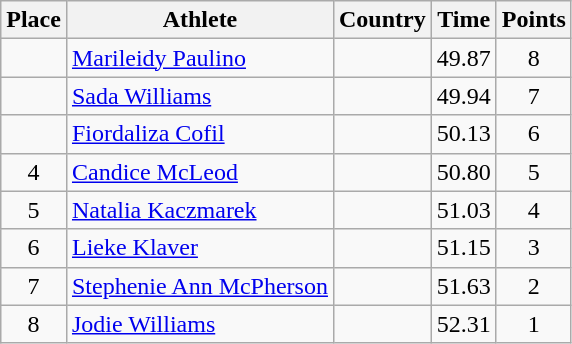<table class="wikitable">
<tr>
<th>Place</th>
<th>Athlete</th>
<th>Country</th>
<th>Time</th>
<th>Points</th>
</tr>
<tr>
<td align=center></td>
<td><a href='#'>Marileidy Paulino</a></td>
<td></td>
<td>49.87</td>
<td align=center>8</td>
</tr>
<tr>
<td align=center></td>
<td><a href='#'>Sada Williams</a></td>
<td></td>
<td>49.94</td>
<td align=center>7</td>
</tr>
<tr>
<td align=center></td>
<td><a href='#'>Fiordaliza Cofil</a></td>
<td></td>
<td>50.13</td>
<td align=center>6</td>
</tr>
<tr>
<td align=center>4</td>
<td><a href='#'>Candice McLeod</a></td>
<td></td>
<td>50.80</td>
<td align=center>5</td>
</tr>
<tr>
<td align=center>5</td>
<td><a href='#'>Natalia Kaczmarek</a></td>
<td></td>
<td>51.03</td>
<td align=center>4</td>
</tr>
<tr>
<td align=center>6</td>
<td><a href='#'>Lieke Klaver</a></td>
<td></td>
<td>51.15</td>
<td align=center>3</td>
</tr>
<tr>
<td align=center>7</td>
<td><a href='#'>Stephenie Ann McPherson</a></td>
<td></td>
<td>51.63</td>
<td align=center>2</td>
</tr>
<tr>
<td align=center>8</td>
<td><a href='#'>Jodie Williams</a></td>
<td></td>
<td>52.31</td>
<td align=center>1</td>
</tr>
</table>
